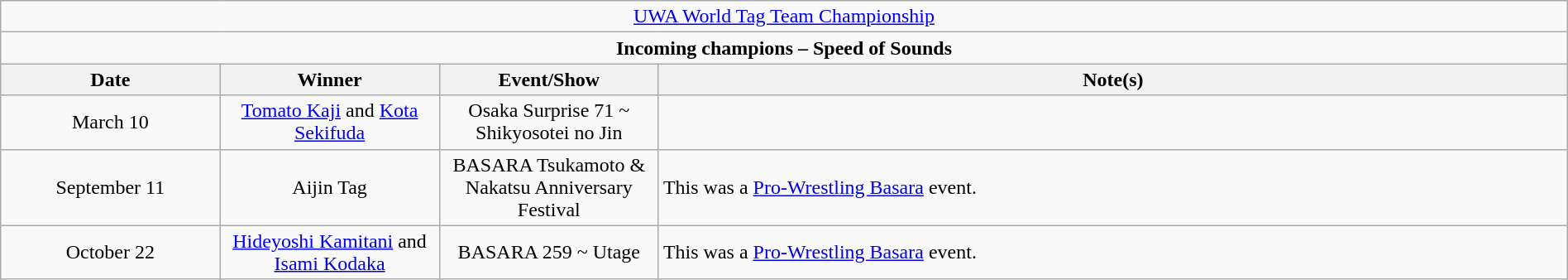<table class="wikitable" style="text-align:center; width:100%;">
<tr>
<td colspan="4" style="text-align: center;"><a href='#'>UWA World Tag Team Championship</a></td>
</tr>
<tr>
<td colspan="4" style="text-align: center;"><strong>Incoming champions – Speed of Sounds </strong></td>
</tr>
<tr>
<th width=14%>Date</th>
<th width=14%>Winner</th>
<th width=14%>Event/Show</th>
<th width=58%>Note(s)</th>
</tr>
<tr>
<td>March 10</td>
<td><a href='#'>Tomato Kaji</a> and <a href='#'>Kota Sekifuda</a></td>
<td>Osaka Surprise 71 ~ Shikyosotei no Jin</td>
<td></td>
</tr>
<tr>
<td>September 11</td>
<td>Aijin Tag<br></td>
<td>BASARA Tsukamoto & Nakatsu Anniversary Festival</td>
<td align=left>This was a <a href='#'>Pro-Wrestling Basara</a> event.</td>
</tr>
<tr>
<td>October 22</td>
<td><a href='#'>Hideyoshi Kamitani</a> and <a href='#'>Isami Kodaka</a></td>
<td>BASARA 259 ~ Utage</td>
<td align=left>This was a <a href='#'>Pro-Wrestling Basara</a> event.</td>
</tr>
</table>
